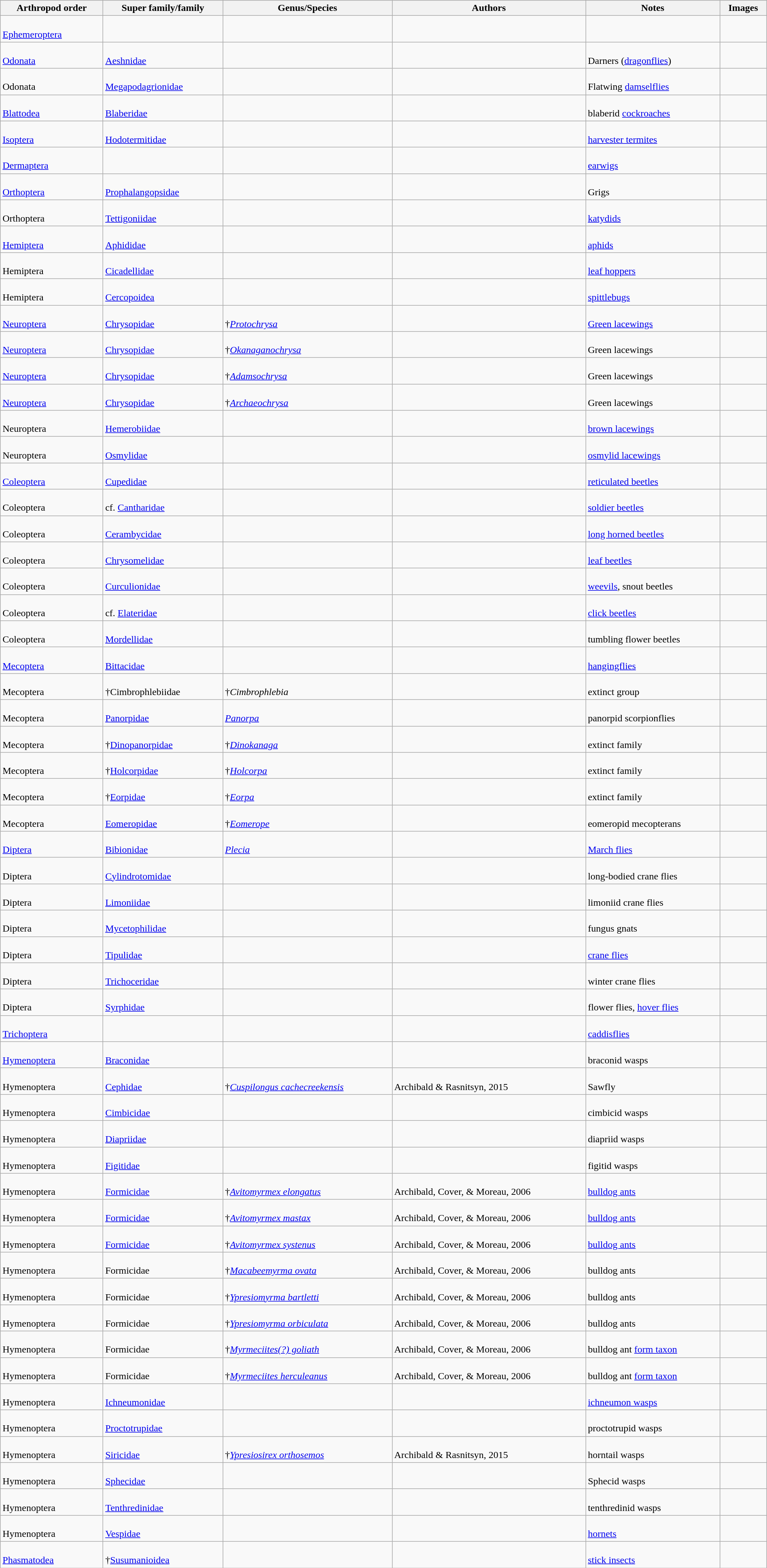<table class="wikitable sortable" align="center" width="100%">
<tr>
<th>Arthropod order</th>
<th>Super family/family</th>
<th>Genus/Species</th>
<th>Authors</th>
<th>Notes</th>
<th>Images</th>
</tr>
<tr>
<td><br><a href='#'>Ephemeroptera</a></td>
<td></td>
<td></td>
<td></td>
<td></td>
<td></td>
</tr>
<tr>
<td><br><a href='#'>Odonata</a></td>
<td><br><a href='#'>Aeshnidae</a></td>
<td></td>
<td></td>
<td><br>Darners (<a href='#'>dragonflies</a>)</td>
<td></td>
</tr>
<tr>
<td><br>Odonata</td>
<td><br><a href='#'>Megapodagrionidae</a></td>
<td></td>
<td></td>
<td><br>Flatwing <a href='#'>damselflies</a></td>
<td></td>
</tr>
<tr>
<td><br><a href='#'>Blattodea</a></td>
<td><br><a href='#'>Blaberidae</a></td>
<td></td>
<td></td>
<td><br>blaberid <a href='#'>cockroaches</a></td>
<td></td>
</tr>
<tr>
<td><br><a href='#'>Isoptera</a></td>
<td><br><a href='#'>Hodotermitidae</a></td>
<td></td>
<td></td>
<td><br><a href='#'>harvester termites</a></td>
<td></td>
</tr>
<tr>
<td><br><a href='#'>Dermaptera</a></td>
<td></td>
<td></td>
<td></td>
<td><br><a href='#'>earwigs</a></td>
<td></td>
</tr>
<tr>
<td><br><a href='#'>Orthoptera</a></td>
<td><br><a href='#'>Prophalangopsidae</a></td>
<td></td>
<td></td>
<td><br>Grigs</td>
<td></td>
</tr>
<tr>
<td><br>Orthoptera</td>
<td><br><a href='#'>Tettigoniidae</a></td>
<td></td>
<td></td>
<td><br><a href='#'>katydids</a></td>
<td></td>
</tr>
<tr>
<td><br><a href='#'>Hemiptera</a></td>
<td><br><a href='#'>Aphididae</a></td>
<td></td>
<td></td>
<td><br><a href='#'>aphids</a></td>
<td></td>
</tr>
<tr>
<td><br>Hemiptera</td>
<td><br><a href='#'>Cicadellidae</a></td>
<td></td>
<td></td>
<td><br><a href='#'>leaf hoppers</a></td>
<td></td>
</tr>
<tr>
<td><br>Hemiptera</td>
<td><br><a href='#'>Cercopoidea</a></td>
<td></td>
<td></td>
<td><br><a href='#'>spittlebugs</a></td>
<td></td>
</tr>
<tr>
<td><br><a href='#'>Neuroptera</a></td>
<td><br><a href='#'>Chrysopidae</a></td>
<td><br>†<em><a href='#'>Protochrysa</a></em></td>
<td></td>
<td><br><a href='#'>Green lacewings</a></td>
<td></td>
</tr>
<tr>
<td><br><a href='#'>Neuroptera</a></td>
<td><br><a href='#'>Chrysopidae</a></td>
<td><br>†<em><a href='#'>Okanaganochrysa</a></em></td>
<td></td>
<td><br>Green lacewings</td>
<td></td>
</tr>
<tr>
<td><br><a href='#'>Neuroptera</a></td>
<td><br><a href='#'>Chrysopidae</a></td>
<td><br>†<em><a href='#'>Adamsochrysa</a></em></td>
<td></td>
<td><br>Green lacewings</td>
<td></td>
</tr>
<tr>
<td><br><a href='#'>Neuroptera</a></td>
<td><br><a href='#'>Chrysopidae</a></td>
<td><br>†<em><a href='#'>Archaeochrysa</a></em></td>
<td></td>
<td><br>Green lacewings</td>
<td></td>
</tr>
<tr>
<td><br>Neuroptera</td>
<td><br><a href='#'>Hemerobiidae</a></td>
<td></td>
<td></td>
<td><br><a href='#'>brown lacewings</a></td>
<td></td>
</tr>
<tr>
<td><br>Neuroptera</td>
<td><br><a href='#'>Osmylidae</a></td>
<td></td>
<td></td>
<td><br><a href='#'>osmylid lacewings</a></td>
<td></td>
</tr>
<tr>
<td><br><a href='#'>Coleoptera</a></td>
<td><br><a href='#'>Cupedidae</a></td>
<td></td>
<td></td>
<td><br><a href='#'>reticulated beetles</a></td>
<td></td>
</tr>
<tr>
<td><br>Coleoptera</td>
<td><br>cf. <a href='#'>Cantharidae</a></td>
<td></td>
<td></td>
<td><br><a href='#'>soldier beetles</a></td>
<td></td>
</tr>
<tr>
<td><br>Coleoptera</td>
<td><br><a href='#'>Cerambycidae</a></td>
<td></td>
<td></td>
<td><br><a href='#'>long horned beetles</a></td>
<td></td>
</tr>
<tr>
<td><br>Coleoptera</td>
<td><br><a href='#'>Chrysomelidae</a></td>
<td></td>
<td></td>
<td><br><a href='#'>leaf beetles</a></td>
<td></td>
</tr>
<tr>
<td><br>Coleoptera</td>
<td><br><a href='#'>Curculionidae</a></td>
<td></td>
<td></td>
<td><br><a href='#'>weevils</a>, snout beetles</td>
<td></td>
</tr>
<tr>
<td><br>Coleoptera</td>
<td><br>cf. <a href='#'>Elateridae</a></td>
<td></td>
<td></td>
<td><br><a href='#'>click beetles</a></td>
<td></td>
</tr>
<tr>
<td><br>Coleoptera</td>
<td><br><a href='#'>Mordellidae</a></td>
<td></td>
<td></td>
<td><br>tumbling flower beetles</td>
<td></td>
</tr>
<tr>
<td><br><a href='#'>Mecoptera</a></td>
<td><br><a href='#'>Bittacidae</a></td>
<td></td>
<td></td>
<td><br><a href='#'>hangingflies</a></td>
<td></td>
</tr>
<tr>
<td><br>Mecoptera</td>
<td><br>†Cimbrophlebiidae</td>
<td><br>†<em>Cimbrophlebia</em></td>
<td></td>
<td><br>extinct group</td>
<td></td>
</tr>
<tr>
<td><br>Mecoptera</td>
<td><br><a href='#'>Panorpidae</a></td>
<td><br><em><a href='#'>Panorpa</a></em></td>
<td></td>
<td><br>panorpid scorpionflies</td>
<td></td>
</tr>
<tr>
<td><br>Mecoptera</td>
<td><br>†<a href='#'>Dinopanorpidae</a></td>
<td><br>†<em><a href='#'>Dinokanaga</a></em></td>
<td></td>
<td><br>extinct family</td>
<td></td>
</tr>
<tr>
<td><br>Mecoptera</td>
<td><br>†<a href='#'>Holcorpidae</a></td>
<td><br>†<em><a href='#'>Holcorpa</a></em></td>
<td></td>
<td><br>extinct family</td>
<td></td>
</tr>
<tr>
<td><br>Mecoptera</td>
<td><br>†<a href='#'>Eorpidae</a></td>
<td><br>†<em><a href='#'>Eorpa</a></em></td>
<td></td>
<td><br>extinct family</td>
<td></td>
</tr>
<tr>
<td><br>Mecoptera</td>
<td><br><a href='#'>Eomeropidae</a></td>
<td><br>†<em><a href='#'>Eomerope</a></em></td>
<td></td>
<td><br>eomeropid mecopterans</td>
<td></td>
</tr>
<tr>
<td><br><a href='#'>Diptera</a></td>
<td><br><a href='#'>Bibionidae</a></td>
<td><br><em><a href='#'>Plecia</a></em></td>
<td></td>
<td><br><a href='#'>March flies</a></td>
<td></td>
</tr>
<tr>
<td><br>Diptera</td>
<td><br><a href='#'>Cylindrotomidae</a></td>
<td></td>
<td></td>
<td><br>long-bodied crane flies</td>
<td></td>
</tr>
<tr>
<td><br>Diptera</td>
<td><br><a href='#'>Limoniidae</a></td>
<td></td>
<td></td>
<td><br>limoniid crane flies</td>
<td></td>
</tr>
<tr>
<td><br>Diptera</td>
<td><br><a href='#'>Mycetophilidae</a></td>
<td></td>
<td></td>
<td><br>fungus gnats</td>
<td></td>
</tr>
<tr>
<td><br>Diptera</td>
<td><br><a href='#'>Tipulidae</a></td>
<td></td>
<td></td>
<td><br><a href='#'>crane flies</a></td>
<td></td>
</tr>
<tr>
<td><br>Diptera</td>
<td><br><a href='#'>Trichoceridae</a></td>
<td></td>
<td></td>
<td><br>winter crane flies</td>
<td></td>
</tr>
<tr>
<td><br>Diptera</td>
<td><br><a href='#'>Syrphidae</a></td>
<td></td>
<td></td>
<td><br>flower flies, <a href='#'>hover flies</a></td>
<td></td>
</tr>
<tr>
<td><br><a href='#'>Trichoptera</a></td>
<td></td>
<td></td>
<td></td>
<td><br><a href='#'>caddisflies</a></td>
<td></td>
</tr>
<tr>
<td><br><a href='#'>Hymenoptera</a></td>
<td><br><a href='#'>Braconidae</a></td>
<td></td>
<td></td>
<td><br>braconid wasps</td>
<td></td>
</tr>
<tr>
<td><br>Hymenoptera</td>
<td><br><a href='#'>Cephidae</a></td>
<td><br>†<em><a href='#'>Cuspilongus cachecreekensis</a></em></td>
<td><br>Archibald & Rasnitsyn, 2015</td>
<td><br>Sawfly</td>
<td></td>
</tr>
<tr>
<td><br>Hymenoptera</td>
<td><br><a href='#'>Cimbicidae</a></td>
<td></td>
<td></td>
<td><br>cimbicid wasps</td>
<td></td>
</tr>
<tr>
<td><br>Hymenoptera</td>
<td><br><a href='#'>Diapriidae</a></td>
<td></td>
<td></td>
<td><br>diapriid wasps</td>
<td></td>
</tr>
<tr>
<td><br>Hymenoptera</td>
<td><br><a href='#'>Figitidae</a></td>
<td></td>
<td></td>
<td><br>figitid wasps</td>
<td></td>
</tr>
<tr>
<td><br>Hymenoptera</td>
<td><br><a href='#'>Formicidae</a></td>
<td><br>†<em><a href='#'>Avitomyrmex elongatus</a></em></td>
<td><br>Archibald, Cover, & Moreau, 2006</td>
<td><br><a href='#'>bulldog ants</a></td>
<td></td>
</tr>
<tr>
<td><br>Hymenoptera</td>
<td><br><a href='#'>Formicidae</a></td>
<td><br>†<em><a href='#'>Avitomyrmex mastax</a></em></td>
<td><br>Archibald, Cover, & Moreau, 2006</td>
<td><br><a href='#'>bulldog ants</a></td>
<td></td>
</tr>
<tr>
<td><br>Hymenoptera</td>
<td><br><a href='#'>Formicidae</a></td>
<td><br>†<em><a href='#'>Avitomyrmex systenus</a></em></td>
<td><br>Archibald, Cover, & Moreau, 2006</td>
<td><br><a href='#'>bulldog ants</a></td>
<td></td>
</tr>
<tr>
<td><br>Hymenoptera</td>
<td><br>Formicidae</td>
<td><br>†<em><a href='#'>Macabeemyrma ovata</a></em></td>
<td><br>Archibald, Cover, & Moreau, 2006</td>
<td><br>bulldog ants</td>
<td></td>
</tr>
<tr>
<td><br>Hymenoptera</td>
<td><br>Formicidae</td>
<td><br>†<em><a href='#'>Ypresiomyrma bartletti</a></em></td>
<td><br>Archibald, Cover, & Moreau, 2006</td>
<td><br>bulldog ants</td>
<td></td>
</tr>
<tr>
<td><br>Hymenoptera</td>
<td><br>Formicidae</td>
<td><br>†<em><a href='#'>Ypresiomyrma orbiculata</a></em></td>
<td><br>Archibald, Cover, & Moreau, 2006</td>
<td><br>bulldog ants</td>
<td></td>
</tr>
<tr>
<td><br>Hymenoptera</td>
<td><br>Formicidae</td>
<td><br>†<em><a href='#'>Myrmeciites(?) goliath</a></em></td>
<td><br>Archibald, Cover, & Moreau, 2006</td>
<td><br>bulldog ant <a href='#'>form taxon</a></td>
<td></td>
</tr>
<tr>
<td><br>Hymenoptera</td>
<td><br>Formicidae</td>
<td><br>†<em><a href='#'>Myrmeciites herculeanus</a></em></td>
<td><br>Archibald, Cover, & Moreau, 2006</td>
<td><br>bulldog ant <a href='#'>form taxon</a></td>
<td></td>
</tr>
<tr>
<td><br>Hymenoptera</td>
<td><br><a href='#'>Ichneumonidae</a></td>
<td></td>
<td></td>
<td><br><a href='#'>ichneumon wasps</a></td>
<td></td>
</tr>
<tr>
<td><br>Hymenoptera</td>
<td><br><a href='#'>Proctotrupidae</a></td>
<td></td>
<td></td>
<td><br>proctotrupid wasps</td>
<td></td>
</tr>
<tr>
<td><br>Hymenoptera</td>
<td><br><a href='#'>Siricidae</a></td>
<td><br>†<em><a href='#'>Ypresiosirex orthosemos</a></em></td>
<td><br>Archibald & Rasnitsyn, 2015</td>
<td><br>horntail wasps</td>
<td></td>
</tr>
<tr>
<td><br>Hymenoptera</td>
<td><br><a href='#'>Sphecidae</a></td>
<td></td>
<td></td>
<td><br>Sphecid wasps</td>
<td></td>
</tr>
<tr>
<td><br>Hymenoptera</td>
<td><br><a href='#'>Tenthredinidae</a></td>
<td></td>
<td></td>
<td><br>tenthredinid wasps</td>
<td></td>
</tr>
<tr>
<td><br>Hymenoptera</td>
<td><br><a href='#'>Vespidae</a></td>
<td></td>
<td></td>
<td><br><a href='#'>hornets</a></td>
<td></td>
</tr>
<tr>
<td><br><a href='#'>Phasmatodea</a></td>
<td><br>†<a href='#'>Susumanioidea</a></td>
<td></td>
<td></td>
<td><br><a href='#'>stick insects</a></td>
<td></td>
</tr>
</table>
